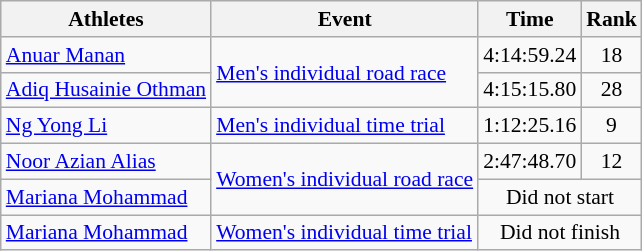<table class=wikitable style="font-size:90%; text-align:center">
<tr>
<th>Athletes</th>
<th>Event</th>
<th>Time</th>
<th>Rank</th>
</tr>
<tr>
<td align=left><a href='#'>Anuar Manan</a></td>
<td align=left rowspan=2><a href='#'>Men's individual road race</a></td>
<td>4:14:59.24</td>
<td>18</td>
</tr>
<tr>
<td align=left><a href='#'>Adiq Husainie Othman</a></td>
<td>4:15:15.80</td>
<td>28</td>
</tr>
<tr>
<td align=left><a href='#'>Ng Yong Li</a></td>
<td align=left><a href='#'>Men's individual time trial</a></td>
<td>1:12:25.16</td>
<td>9</td>
</tr>
<tr>
<td align=left><a href='#'>Noor Azian Alias</a></td>
<td align=left rowspan=2><a href='#'>Women's individual road race</a></td>
<td>2:47:48.70</td>
<td>12</td>
</tr>
<tr>
<td align=left><a href='#'>Mariana Mohammad</a></td>
<td colspan=2>Did not start</td>
</tr>
<tr>
<td align=left><a href='#'>Mariana Mohammad</a></td>
<td align=left><a href='#'>Women's individual time trial</a></td>
<td colspan=2>Did not finish</td>
</tr>
</table>
